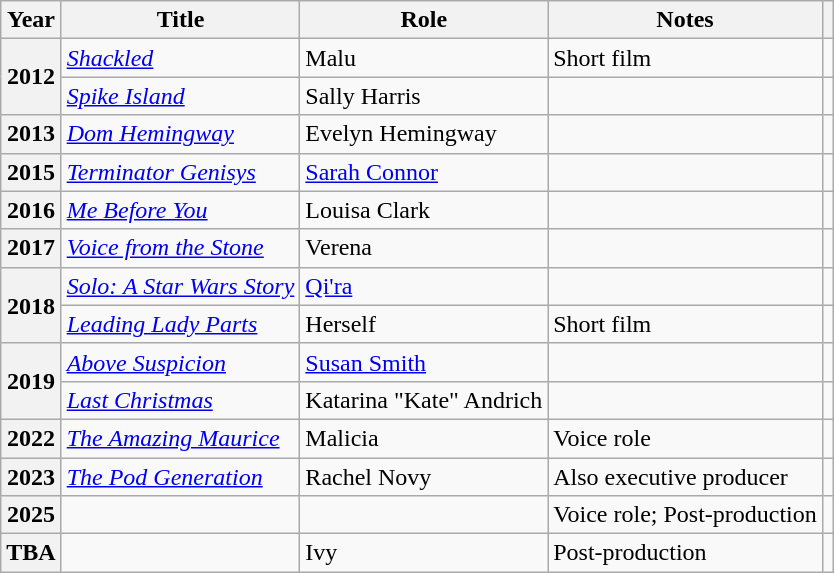<table class="wikitable sortable plainrowheaders">
<tr>
<th scope=col>Year</th>
<th scope=col>Title</th>
<th scope=col>Role</th>
<th scope=col class="unsortable">Notes</th>
<th scope=col class="unsortable"></th>
</tr>
<tr>
<th scope=row rowspan="2">2012</th>
<td><em><a href='#'>Shackled</a></em></td>
<td>Malu</td>
<td>Short film</td>
<td style="text-align:center;"></td>
</tr>
<tr>
<td><em><a href='#'>Spike Island</a></em></td>
<td>Sally Harris</td>
<td></td>
<td style="text-align:center;"></td>
</tr>
<tr>
<th scope=row>2013</th>
<td><em><a href='#'>Dom Hemingway</a></em></td>
<td>Evelyn Hemingway</td>
<td></td>
<td style="text-align:center;"></td>
</tr>
<tr>
<th scope=row>2015</th>
<td><em><a href='#'>Terminator Genisys</a></em></td>
<td><a href='#'>Sarah Connor</a></td>
<td></td>
<td style="text-align:center;"></td>
</tr>
<tr>
<th scope=row>2016</th>
<td><em><a href='#'>Me Before You</a></em></td>
<td>Louisa Clark</td>
<td></td>
<td style="text-align:center;"></td>
</tr>
<tr>
<th scope=row>2017</th>
<td><em><a href='#'>Voice from the Stone</a></em></td>
<td>Verena</td>
<td></td>
<td style="text-align:center;"></td>
</tr>
<tr>
<th scope=row rowspan="2">2018</th>
<td><em><a href='#'>Solo: A Star Wars Story</a></em></td>
<td><a href='#'>Qi'ra</a></td>
<td></td>
<td style="text-align:center;"></td>
</tr>
<tr>
<td><em><a href='#'>Leading Lady Parts</a></em></td>
<td>Herself</td>
<td>Short film</td>
<td style="text-align:center;"></td>
</tr>
<tr>
<th scope=row rowspan="2">2019</th>
<td><em><a href='#'>Above Suspicion</a></em></td>
<td><a href='#'>Susan Smith</a></td>
<td></td>
<td style="text-align:center;"></td>
</tr>
<tr>
<td><em><a href='#'>Last Christmas</a></em></td>
<td>Katarina "Kate" Andrich</td>
<td></td>
<td style="text-align:center;"></td>
</tr>
<tr>
<th scope=row>2022</th>
<td><em><a href='#'>The Amazing Maurice</a></em></td>
<td>Malicia</td>
<td>Voice role</td>
<td style="text-align:center;"></td>
</tr>
<tr>
<th scope=row>2023</th>
<td><em><a href='#'>The Pod Generation</a></em></td>
<td>Rachel Novy</td>
<td>Also executive producer</td>
<td style="text-align:center;"></td>
</tr>
<tr>
<th scope=row>2025</th>
<td></td>
<td></td>
<td>Voice role; Post-production</td>
<td style="text-align:center;"></td>
</tr>
<tr>
<th scope=row>TBA</th>
<td></td>
<td>Ivy</td>
<td>Post-production</td>
<td></td>
</tr>
</table>
